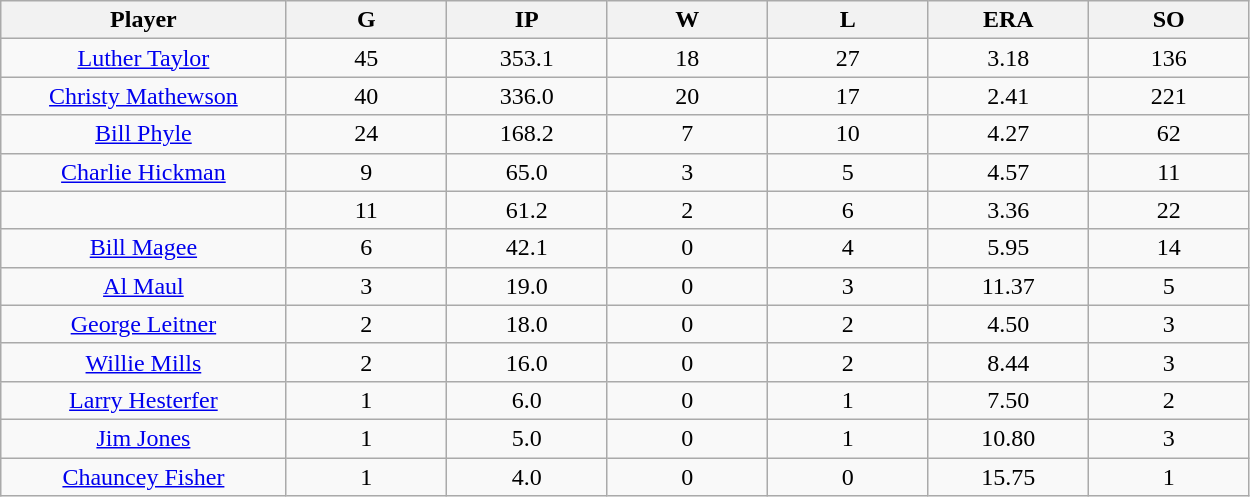<table class="wikitable sortable">
<tr>
<th bgcolor="#DDDDFF" width="16%">Player</th>
<th bgcolor="#DDDDFF" width="9%">G</th>
<th bgcolor="#DDDDFF" width="9%">IP</th>
<th bgcolor="#DDDDFF" width="9%">W</th>
<th bgcolor="#DDDDFF" width="9%">L</th>
<th bgcolor="#DDDDFF" width="9%">ERA</th>
<th bgcolor="#DDDDFF" width="9%">SO</th>
</tr>
<tr align="center">
<td><a href='#'>Luther Taylor</a></td>
<td>45</td>
<td>353.1</td>
<td>18</td>
<td>27</td>
<td>3.18</td>
<td>136</td>
</tr>
<tr align=center>
<td><a href='#'>Christy Mathewson</a></td>
<td>40</td>
<td>336.0</td>
<td>20</td>
<td>17</td>
<td>2.41</td>
<td>221</td>
</tr>
<tr align=center>
<td><a href='#'>Bill Phyle</a></td>
<td>24</td>
<td>168.2</td>
<td>7</td>
<td>10</td>
<td>4.27</td>
<td>62</td>
</tr>
<tr align=center>
<td><a href='#'>Charlie Hickman</a></td>
<td>9</td>
<td>65.0</td>
<td>3</td>
<td>5</td>
<td>4.57</td>
<td>11</td>
</tr>
<tr align=center>
<td></td>
<td>11</td>
<td>61.2</td>
<td>2</td>
<td>6</td>
<td>3.36</td>
<td>22</td>
</tr>
<tr align="center">
<td><a href='#'>Bill Magee</a></td>
<td>6</td>
<td>42.1</td>
<td>0</td>
<td>4</td>
<td>5.95</td>
<td>14</td>
</tr>
<tr align=center>
<td><a href='#'>Al Maul</a></td>
<td>3</td>
<td>19.0</td>
<td>0</td>
<td>3</td>
<td>11.37</td>
<td>5</td>
</tr>
<tr align=center>
<td><a href='#'>George Leitner</a></td>
<td>2</td>
<td>18.0</td>
<td>0</td>
<td>2</td>
<td>4.50</td>
<td>3</td>
</tr>
<tr align=center>
<td><a href='#'>Willie Mills</a></td>
<td>2</td>
<td>16.0</td>
<td>0</td>
<td>2</td>
<td>8.44</td>
<td>3</td>
</tr>
<tr align=center>
<td><a href='#'>Larry Hesterfer</a></td>
<td>1</td>
<td>6.0</td>
<td>0</td>
<td>1</td>
<td>7.50</td>
<td>2</td>
</tr>
<tr align=center>
<td><a href='#'>Jim Jones</a></td>
<td>1</td>
<td>5.0</td>
<td>0</td>
<td>1</td>
<td>10.80</td>
<td>3</td>
</tr>
<tr align=center>
<td><a href='#'>Chauncey Fisher</a></td>
<td>1</td>
<td>4.0</td>
<td>0</td>
<td>0</td>
<td>15.75</td>
<td>1</td>
</tr>
</table>
